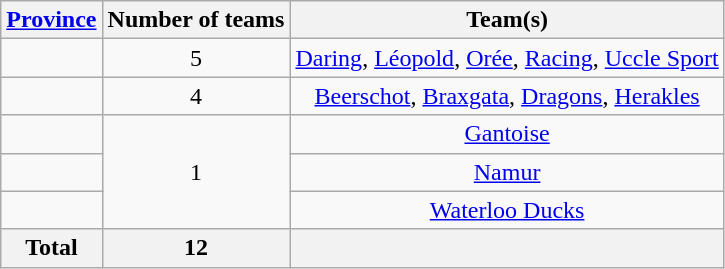<table class="wikitable" style="text-align:center">
<tr>
<th><a href='#'>Province</a></th>
<th>Number of teams</th>
<th>Team(s)</th>
</tr>
<tr>
<td align="left"></td>
<td>5</td>
<td><a href='#'>Daring</a>, <a href='#'>Léopold</a>, <a href='#'>Orée</a>, <a href='#'>Racing</a>, <a href='#'>Uccle Sport</a></td>
</tr>
<tr>
<td align="left"></td>
<td>4</td>
<td><a href='#'>Beerschot</a>, <a href='#'>Braxgata</a>, <a href='#'>Dragons</a>, <a href='#'>Herakles</a></td>
</tr>
<tr>
<td align="left"></td>
<td rowspan=3>1</td>
<td><a href='#'>Gantoise</a></td>
</tr>
<tr>
<td align=left></td>
<td><a href='#'>Namur</a></td>
</tr>
<tr>
<td align=left></td>
<td><a href='#'>Waterloo Ducks</a></td>
</tr>
<tr>
<th>Total</th>
<th>12</th>
<th></th>
</tr>
</table>
